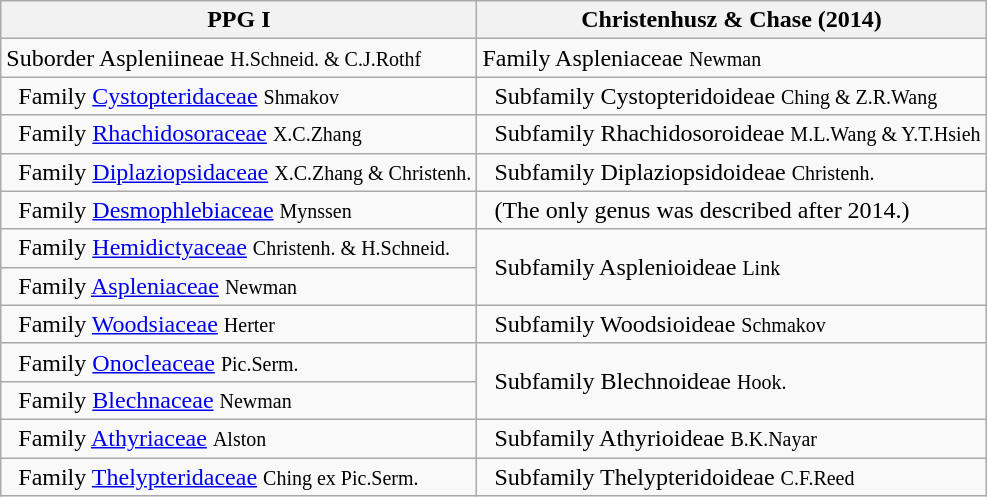<table class="wikitable">
<tr>
<th>PPG I</th>
<th>Christenhusz & Chase (2014)</th>
</tr>
<tr>
<td>Suborder Aspleniineae <small>H.Schneid. & C.J.Rothf</small></td>
<td>Family Aspleniaceae <small>Newman</small></td>
</tr>
<tr>
<td>  Family <a href='#'>Cystopteridaceae</a> <small>Shmakov</small></td>
<td>  Subfamily Cystopteridoideae <small>Ching & Z.R.Wang</small></td>
</tr>
<tr>
<td>  Family <a href='#'>Rhachidosoraceae</a> <small>X.C.Zhang</small></td>
<td>  Subfamily Rhachidosoroideae <small>M.L.Wang & Y.T.Hsieh</small></td>
</tr>
<tr>
<td>  Family <a href='#'>Diplaziopsidaceae</a> <small>X.C.Zhang & Christenh.</small></td>
<td>  Subfamily Diplaziopsidoideae <small>Christenh.</small></td>
</tr>
<tr>
<td>  Family <a href='#'>Desmophlebiaceae</a> <small>Mynssen</small></td>
<td>  (The only genus was described after 2014.)</td>
</tr>
<tr>
<td>  Family <a href='#'>Hemidictyaceae</a> <small>Christenh. & H.Schneid.</small></td>
<td rowspan="2">  Subfamily Asplenioideae <small>Link</small></td>
</tr>
<tr>
<td>  Family <a href='#'>Aspleniaceae</a> <small>Newman</small></td>
</tr>
<tr>
<td>  Family <a href='#'>Woodsiaceae</a> <small>Herter</small></td>
<td>  Subfamily Woodsioideae <small>Schmakov</small></td>
</tr>
<tr>
<td>  Family <a href='#'>Onocleaceae</a> <small>Pic.Serm.</small></td>
<td rowspan="2">  Subfamily Blechnoideae <small>Hook.</small></td>
</tr>
<tr>
<td>  Family <a href='#'>Blechnaceae</a> <small>Newman</small></td>
</tr>
<tr>
<td>  Family <a href='#'>Athyriaceae</a> <small>Alston</small></td>
<td>  Subfamily Athyrioideae <small>B.K.Nayar</small></td>
</tr>
<tr>
<td>  Family <a href='#'>Thelypteridaceae</a> <small>Ching ex Pic.Serm.</small></td>
<td>  Subfamily Thelypteridoideae <small>C.F.Reed</small></td>
</tr>
</table>
